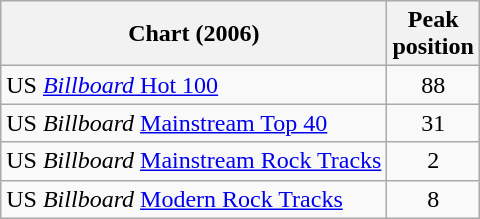<table class="wikitable sortable">
<tr>
<th>Chart (2006)</th>
<th>Peak<br>position</th>
</tr>
<tr>
<td>US <a href='#'><em>Billboard</em> Hot 100</a></td>
<td align="center">88</td>
</tr>
<tr>
<td>US <em>Billboard</em> <a href='#'>Mainstream Top 40</a></td>
<td align="center">31</td>
</tr>
<tr>
<td>US <em>Billboard</em> <a href='#'>Mainstream Rock Tracks</a></td>
<td align="center">2</td>
</tr>
<tr>
<td>US <em>Billboard</em> <a href='#'>Modern Rock Tracks</a></td>
<td align="center">8</td>
</tr>
</table>
